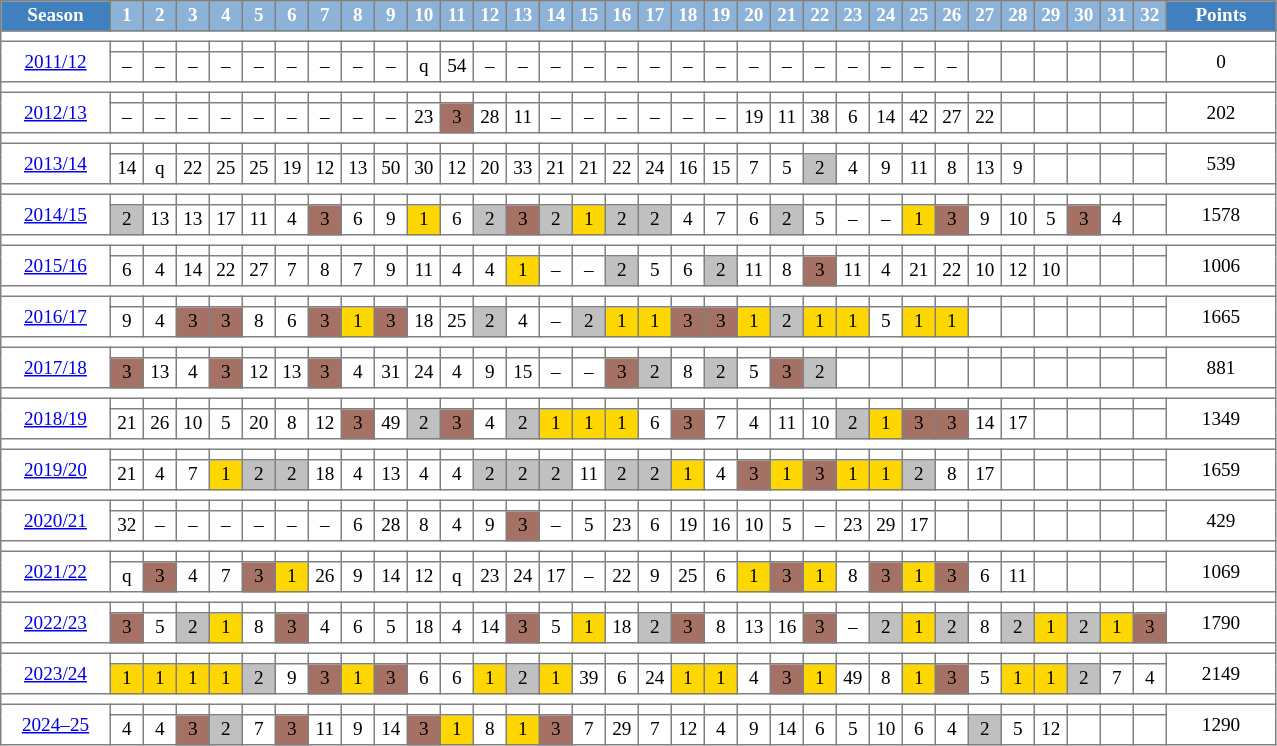<table cellpadding="3" cellspacing="0" border="1" style="background:#ffffff; font-size:80%; line-height:13px; border:grey solid 1px; border-collapse:collapse;">
<tr style="background:#ccc; text-align:center; color:white">
<td style="background:#4180be;" width="65px"><strong>Season</strong></td>
<td style="background:#8CB2D8;" width="15px"><strong>1</strong></td>
<td style="background:#8CB2D8;" width="15px"><strong>2</strong></td>
<td style="background:#8CB2D8;" width="15px"><strong>3</strong></td>
<td style="background:#8CB2D8;" width="15px"><strong>4</strong></td>
<td style="background:#8CB2D8;" width="15px"><strong>5</strong></td>
<td style="background:#8CB2D8;" width="15px"><strong>6</strong></td>
<td style="background:#8CB2D8;" width="15px"><strong>7</strong></td>
<td style="background:#8CB2D8;" width="15px"><strong>8</strong></td>
<td style="background:#8CB2D8;" width="15px"><strong>9</strong></td>
<td style="background:#8CB2D8;" width="15px"><strong>10</strong></td>
<td style="background:#8CB2D8;" width="15px"><strong>11</strong></td>
<td style="background:#8CB2D8;" width="15px"><strong>12</strong></td>
<td style="background:#8CB2D8;" width="15px"><strong>13</strong></td>
<td style="background:#8CB2D8;" width="15px"><strong>14</strong></td>
<td style="background:#8CB2D8;" width="15px"><strong>15</strong></td>
<td style="background:#8CB2D8;" width="15px"><strong>16</strong></td>
<td style="background:#8CB2D8;" width="15px"><strong>17</strong></td>
<td style="background:#8CB2D8;" width="15px"><strong>18</strong></td>
<td style="background:#8CB2D8;" width="15px"><strong>19</strong></td>
<td style="background:#8CB2D8;" width="15px"><strong>20</strong></td>
<td style="background:#8CB2D8;" width="15px"><strong>21</strong></td>
<td style="background:#8CB2D8;" width="15px"><strong>22</strong></td>
<td style="background:#8CB2D8;" width="15px"><strong>23</strong></td>
<td style="background:#8CB2D8;" width="15px"><strong>24</strong></td>
<td style="background:#8CB2D8;" width="15px"><strong>25</strong></td>
<td style="background:#8CB2D8;" width="15px"><strong>26</strong></td>
<td style="background:#8CB2D8;" width="15px"><strong>27</strong></td>
<td style="background:#8CB2D8;" width="15px"><strong>28</strong></td>
<td style="background:#8CB2D8;" width="15px"><strong>29</strong></td>
<td style="background:#8CB2D8;" width="15px"><strong>30</strong></td>
<td style="background:#8CB2D8;" width="15px"><strong>31</strong></td>
<td style="background:#8CB2D8;" width="15px"><strong>32</strong></td>
<td style="background:#4180be;" width="30px"><strong>Points</strong></td>
</tr>
<tr>
<td colspan="34"></td>
</tr>
<tr align="center">
<td rowspan="2"><a href='#'>2011/12</a></td>
<th></th>
<th></th>
<th></th>
<th></th>
<th></th>
<th></th>
<th></th>
<th></th>
<th></th>
<th></th>
<th></th>
<th></th>
<th></th>
<th></th>
<th></th>
<th></th>
<th></th>
<th></th>
<th></th>
<th></th>
<th></th>
<th></th>
<th></th>
<th></th>
<th></th>
<th></th>
<th></th>
<th></th>
<th></th>
<th></th>
<th></th>
<th></th>
<td rowspan="2" width="66px">0</td>
</tr>
<tr align="center">
<td>–</td>
<td>–</td>
<td>–</td>
<td>–</td>
<td>–</td>
<td>–</td>
<td>–</td>
<td>–</td>
<td>–</td>
<td>q</td>
<td>54</td>
<td>–</td>
<td>–</td>
<td>–</td>
<td>–</td>
<td>–</td>
<td>–</td>
<td>–</td>
<td>–</td>
<td>–</td>
<td>–</td>
<td>–</td>
<td>–</td>
<td>–</td>
<td>–</td>
<td>–</td>
<th></th>
<th></th>
<th></th>
<th></th>
<th></th>
<th></th>
</tr>
<tr>
<td colspan="34"></td>
</tr>
<tr align="center">
<td rowspan="2"><a href='#'>2012/13</a></td>
<th></th>
<th></th>
<th></th>
<th></th>
<th></th>
<th></th>
<th></th>
<th></th>
<th></th>
<th></th>
<th></th>
<th></th>
<th></th>
<th></th>
<th></th>
<th></th>
<th></th>
<th></th>
<th></th>
<th></th>
<th></th>
<th></th>
<th></th>
<th></th>
<th></th>
<th></th>
<th></th>
<th></th>
<th></th>
<th></th>
<th></th>
<th></th>
<td rowspan="2" width="66px">202</td>
</tr>
<tr align="center">
<td>–</td>
<td>–</td>
<td>–</td>
<td>–</td>
<td>–</td>
<td>–</td>
<td>–</td>
<td>–</td>
<td>–</td>
<td>23</td>
<td bgcolor="#a57164">3</td>
<td>28</td>
<td>11</td>
<td>–</td>
<td>–</td>
<td>–</td>
<td>–</td>
<td>–</td>
<td>–</td>
<td>19</td>
<td>11</td>
<td>38</td>
<td>6</td>
<td>14</td>
<td>42</td>
<td>27</td>
<td>22</td>
<th></th>
<th></th>
<th></th>
<th></th>
<th></th>
</tr>
<tr>
<td colspan="34"></td>
</tr>
<tr align="center">
<td rowspan="2"><a href='#'>2013/14</a></td>
<th></th>
<th></th>
<th></th>
<th></th>
<th></th>
<th></th>
<th></th>
<th></th>
<th></th>
<th></th>
<th></th>
<th></th>
<th></th>
<th></th>
<th></th>
<th></th>
<th></th>
<th></th>
<th></th>
<th></th>
<th></th>
<th></th>
<th></th>
<th></th>
<th></th>
<th></th>
<th></th>
<th></th>
<th></th>
<th></th>
<th></th>
<th></th>
<td rowspan="2" width="66px">539</td>
</tr>
<tr align="center">
<td>14</td>
<td>q</td>
<td>22</td>
<td>25</td>
<td>25</td>
<td>19</td>
<td>12</td>
<td>13</td>
<td>50</td>
<td>30</td>
<td>12</td>
<td>20</td>
<td>33</td>
<td>21</td>
<td>21</td>
<td>22</td>
<td>24</td>
<td>16</td>
<td>15</td>
<td>7</td>
<td>5</td>
<td bgcolor="silver">2</td>
<td>4</td>
<td>9</td>
<td>11</td>
<td>8</td>
<td>13</td>
<td>9</td>
<th></th>
<th></th>
<th></th>
<th></th>
</tr>
<tr>
<td colspan="34"></td>
</tr>
<tr align="center">
<td rowspan="2"><a href='#'>2014/15</a></td>
<th></th>
<th></th>
<th></th>
<th></th>
<th></th>
<th></th>
<th></th>
<th></th>
<th></th>
<th></th>
<th></th>
<th></th>
<th></th>
<th></th>
<th></th>
<th></th>
<th></th>
<th></th>
<th></th>
<th></th>
<th></th>
<th></th>
<th></th>
<th></th>
<th></th>
<th></th>
<th></th>
<th></th>
<th></th>
<th></th>
<th></th>
<th></th>
<td rowspan="2" width="66px">1578</td>
</tr>
<tr align="center">
<td bgcolor="silver">2</td>
<td>13</td>
<td>13</td>
<td>17</td>
<td>11</td>
<td>4</td>
<td bgcolor="#a57164">3</td>
<td>6</td>
<td>9</td>
<td bgcolor="gold">1</td>
<td>6</td>
<td bgcolor="silver">2</td>
<td bgcolor="#a57164">3</td>
<td bgcolor="silver">2</td>
<td bgcolor="gold">1</td>
<td bgcolor="silver">2</td>
<td bgcolor="silver">2</td>
<td>4</td>
<td>7</td>
<td>6</td>
<td bgcolor="silver">2</td>
<td>5</td>
<td>–</td>
<td>–</td>
<td bgcolor="gold">1</td>
<td bgcolor="#a57164">3</td>
<td>9</td>
<td>10</td>
<td>5</td>
<td bgcolor="#a57164">3</td>
<td>4</td>
<th></th>
</tr>
<tr>
<td colspan="34"></td>
</tr>
<tr align="center">
<td rowspan="2" width="66px"><a href='#'>2015/16</a></td>
<th></th>
<th></th>
<th></th>
<th></th>
<th></th>
<th></th>
<th></th>
<th></th>
<th></th>
<th></th>
<th></th>
<th></th>
<th></th>
<th></th>
<th></th>
<th></th>
<th></th>
<th></th>
<th></th>
<th></th>
<th></th>
<th></th>
<th></th>
<th></th>
<th></th>
<th></th>
<th></th>
<th></th>
<th></th>
<th></th>
<th></th>
<th></th>
<td rowspan="2" width="66px">1006</td>
</tr>
<tr align="center">
<td>6</td>
<td>4</td>
<td>14</td>
<td>22</td>
<td>27</td>
<td>7</td>
<td>8</td>
<td>7</td>
<td>9</td>
<td>11</td>
<td>4</td>
<td>4</td>
<td bgcolor="gold">1</td>
<td>–</td>
<td>–</td>
<td bgcolor="silver">2</td>
<td>5</td>
<td>6</td>
<td bgcolor="silver">2</td>
<td>11</td>
<td>8</td>
<td bgcolor="#a57164">3</td>
<td>11</td>
<td>4</td>
<td>21</td>
<td>22</td>
<td>10</td>
<td>12</td>
<td>10</td>
<td></td>
<td></td>
<td></td>
</tr>
<tr>
<td colspan="34"></td>
</tr>
<tr align="center">
<td rowspan="2" width="66px"><a href='#'>2016/17</a></td>
<th></th>
<th></th>
<th></th>
<th></th>
<th></th>
<th></th>
<th></th>
<th></th>
<th></th>
<th></th>
<th></th>
<th></th>
<th></th>
<th></th>
<th></th>
<th></th>
<th></th>
<th></th>
<th></th>
<th></th>
<th></th>
<th></th>
<th></th>
<th></th>
<th></th>
<th></th>
<th></th>
<th></th>
<th></th>
<th></th>
<th></th>
<th></th>
<td rowspan="2" width="66px">1665</td>
</tr>
<tr align="center">
<td>9</td>
<td>4</td>
<td bgcolor="#a57164">3</td>
<td bgcolor="#a57164">3</td>
<td>8</td>
<td>6</td>
<td bgcolor="#a57164">3</td>
<td bgcolor="gold">1</td>
<td bgcolor="#a57164">3</td>
<td>18</td>
<td>25</td>
<td bgcolor="silver">2</td>
<td>4</td>
<td>–</td>
<td bgcolor="silver">2</td>
<td bgcolor="gold">1</td>
<td bgcolor="gold">1</td>
<td bgcolor="#a57164">3</td>
<td bgcolor="#a57164">3</td>
<td bgcolor="gold">1</td>
<td bgcolor="silver">2</td>
<td bgcolor="gold">1</td>
<td bgcolor="gold">1</td>
<td>5</td>
<td bgcolor="gold">1</td>
<td bgcolor="gold">1</td>
<td></td>
<td></td>
<td></td>
<td></td>
<td></td>
<td></td>
</tr>
<tr>
<td colspan=34></td>
</tr>
<tr align=center>
<td rowspan="2" style="width:66px;"><a href='#'>2017/18</a></td>
<th></th>
<th></th>
<th></th>
<th></th>
<th></th>
<th></th>
<th></th>
<th></th>
<th></th>
<th></th>
<th></th>
<th></th>
<th></th>
<th></th>
<th></th>
<th></th>
<th></th>
<th></th>
<th></th>
<th></th>
<th></th>
<th></th>
<th></th>
<th></th>
<th></th>
<th></th>
<th></th>
<th></th>
<th></th>
<th></th>
<th></th>
<th></th>
<td rowspan="2" style="width:66px;">881</td>
</tr>
<tr align=center>
<td bgcolor="#a57164">3</td>
<td>13</td>
<td>4</td>
<td bgcolor="#a57164">3</td>
<td>12</td>
<td>13</td>
<td bgcolor="#a57164">3</td>
<td>4</td>
<td>31</td>
<td>24</td>
<td>4</td>
<td>9</td>
<td>15</td>
<td>–</td>
<td>–</td>
<td bgcolor="#a57164">3</td>
<td bgcolor="silver">2</td>
<td>8</td>
<td bgcolor="silver">2</td>
<td>5</td>
<td bgcolor="#a57164">3</td>
<td bgcolor="silver">2</td>
<td></td>
<td></td>
<td></td>
<td></td>
<td></td>
<td></td>
<td></td>
<td></td>
<td></td>
<td></td>
</tr>
<tr>
<td colspan=34></td>
</tr>
<tr align=center>
<td rowspan="2" style="width:66px;"><a href='#'>2018/19</a></td>
<th></th>
<th></th>
<th></th>
<th></th>
<th></th>
<th></th>
<th></th>
<th></th>
<th></th>
<th></th>
<th></th>
<th></th>
<th></th>
<th></th>
<th></th>
<th></th>
<th></th>
<th></th>
<th></th>
<th></th>
<th></th>
<th></th>
<th></th>
<th></th>
<th></th>
<th></th>
<th></th>
<th></th>
<th></th>
<th></th>
<th></th>
<th></th>
<td rowspan="2" style="width:66px;">1349</td>
</tr>
<tr align=center>
<td>21</td>
<td>26</td>
<td>10</td>
<td>5</td>
<td>20</td>
<td>8</td>
<td>12</td>
<td bgcolor="#a57164">3</td>
<td>49</td>
<td bgcolor="silver">2</td>
<td bgcolor="#a57164">3</td>
<td>4</td>
<td bgcolor="silver">2</td>
<td bgcolor="gold">1</td>
<td bgcolor="gold">1</td>
<td bgcolor="gold">1</td>
<td>6</td>
<td bgcolor="#a57164">3</td>
<td>7</td>
<td>4</td>
<td>11</td>
<td>10</td>
<td bgcolor="silver">2</td>
<td bgcolor="gold">1</td>
<td bgcolor="#a57164">3</td>
<td bgcolor="#a57164">3</td>
<td>14</td>
<td>17</td>
<td></td>
<td></td>
<td></td>
<td></td>
</tr>
<tr>
<td colspan=34></td>
</tr>
<tr align=center>
<td rowspan="2" style="width:66px;"><a href='#'>2019/20</a></td>
<th></th>
<th></th>
<th></th>
<th></th>
<th></th>
<th></th>
<th></th>
<th></th>
<th></th>
<th></th>
<th></th>
<th></th>
<th></th>
<th></th>
<th></th>
<th></th>
<th></th>
<th></th>
<th></th>
<th></th>
<th></th>
<th></th>
<th></th>
<th></th>
<th></th>
<th></th>
<th></th>
<th></th>
<th></th>
<th></th>
<th></th>
<th></th>
<td rowspan="2" style="width:66px;">1659</td>
</tr>
<tr align=center>
<td>21</td>
<td>4</td>
<td>7</td>
<td bgcolor="gold">1</td>
<td bgcolor="silver">2</td>
<td bgcolor="silver">2</td>
<td>18</td>
<td>4</td>
<td>13</td>
<td>4</td>
<td>4</td>
<td bgcolor="silver">2</td>
<td bgcolor="silver">2</td>
<td bgcolor="silver">2</td>
<td>11</td>
<td bgcolor="silver">2</td>
<td bgcolor="silver">2</td>
<td bgcolor="gold">1</td>
<td>4</td>
<td bgcolor="#a57164">3</td>
<td bgcolor="gold">1</td>
<td bgcolor="#a57164">3</td>
<td bgcolor="gold">1</td>
<td bgcolor="gold">1</td>
<td bgcolor="silver">2</td>
<td>8</td>
<td>17</td>
<td></td>
<td></td>
<td></td>
<td></td>
<td></td>
</tr>
<tr>
<td colspan=34></td>
</tr>
<tr align=center>
<td rowspan="2" style="width:66px;"><a href='#'>2020/21</a></td>
<th></th>
<th></th>
<th></th>
<th></th>
<th></th>
<th></th>
<th></th>
<th></th>
<th></th>
<th></th>
<th></th>
<th></th>
<th></th>
<th></th>
<th></th>
<th></th>
<th></th>
<th></th>
<th></th>
<th></th>
<th></th>
<th></th>
<th></th>
<th></th>
<th></th>
<th></th>
<th></th>
<th></th>
<th></th>
<th></th>
<th></th>
<th></th>
<td rowspan="2" style="width:66px;">429</td>
</tr>
<tr align=center>
<td>32</td>
<td>–</td>
<td>–</td>
<td>–</td>
<td>–</td>
<td>–</td>
<td>–</td>
<td>6</td>
<td>28</td>
<td>8</td>
<td>4</td>
<td>9</td>
<td bgcolor="#a57164">3</td>
<td>–</td>
<td>5</td>
<td>23</td>
<td>6</td>
<td>19</td>
<td>16</td>
<td>10</td>
<td>5</td>
<td>–</td>
<td>23</td>
<td>29</td>
<td>17</td>
<td></td>
<td></td>
<td></td>
<td></td>
<td></td>
<td></td>
<td></td>
</tr>
<tr>
<td colspan=34></td>
</tr>
<tr align=center>
<td rowspan="2" style="width:66px;"><a href='#'>2021/22</a></td>
<th></th>
<th></th>
<th></th>
<th></th>
<th></th>
<th></th>
<th></th>
<th></th>
<th></th>
<th></th>
<th></th>
<th></th>
<th></th>
<th></th>
<th></th>
<th></th>
<th></th>
<th></th>
<th></th>
<th></th>
<th></th>
<th></th>
<th></th>
<th></th>
<th></th>
<th></th>
<th></th>
<th></th>
<th></th>
<th></th>
<th></th>
<th></th>
<td rowspan="2" style="width:66px;">1069</td>
</tr>
<tr align=center>
<td>q</td>
<td bgcolor="#a57164">3</td>
<td>4</td>
<td>7</td>
<td bgcolor="#a57164">3</td>
<td bgcolor="gold">1</td>
<td>26</td>
<td>9</td>
<td>14</td>
<td>12</td>
<td>q</td>
<td>23</td>
<td>24</td>
<td>17</td>
<td>–</td>
<td>22</td>
<td>9</td>
<td>25</td>
<td>6</td>
<td bgcolor="gold">1</td>
<td bgcolor="#a57164">3</td>
<td bgcolor="gold">1</td>
<td>8</td>
<td bgcolor="#a57164">3</td>
<td bgcolor="gold">1</td>
<td bgcolor="#a57164">3</td>
<td>6</td>
<td>11</td>
<td></td>
<td></td>
<td></td>
<td></td>
</tr>
<tr>
<td colspan=34></td>
</tr>
<tr align=center>
<td rowspan="2" style="width:66px;"><a href='#'>2022/23</a></td>
<th></th>
<th></th>
<th></th>
<th></th>
<th></th>
<th></th>
<th></th>
<th></th>
<th></th>
<th></th>
<th></th>
<th></th>
<th></th>
<th></th>
<th></th>
<th></th>
<th></th>
<th></th>
<th></th>
<th></th>
<th></th>
<th></th>
<th></th>
<th></th>
<th></th>
<th></th>
<th></th>
<th></th>
<th></th>
<th></th>
<th></th>
<th></th>
<td rowspan="2" style="width:66px;">1790</td>
</tr>
<tr align=center>
<td bgcolor="#a57164">3</td>
<td>5</td>
<td bgcolor="silver">2</td>
<td bgcolor="gold">1</td>
<td>8</td>
<td bgcolor="#a57164">3</td>
<td>4</td>
<td>6</td>
<td>5</td>
<td>18</td>
<td>4</td>
<td>14</td>
<td bgcolor="#a57164">3</td>
<td>5</td>
<td bgcolor="gold">1</td>
<td>18</td>
<td bgcolor="silver">2</td>
<td bgcolor="#a57164">3</td>
<td>8</td>
<td>13</td>
<td>16</td>
<td bgcolor="#a57164">3</td>
<td>–</td>
<td bgcolor="silver">2</td>
<td bgcolor="gold">1</td>
<td bgcolor="silver">2</td>
<td>8</td>
<td bgcolor="silver">2</td>
<td bgcolor="gold">1</td>
<td bgcolor="silver">2</td>
<td bgcolor="gold">1</td>
<td bgcolor="#a57164">3</td>
</tr>
<tr>
<td colspan=34></td>
</tr>
<tr align=center>
<td rowspan="2" style="width:66px;"><a href='#'>2023/24</a></td>
<th></th>
<th></th>
<th></th>
<th></th>
<th></th>
<th></th>
<th></th>
<th></th>
<th></th>
<th></th>
<th></th>
<th></th>
<th></th>
<th></th>
<th></th>
<th></th>
<th></th>
<th></th>
<th></th>
<th></th>
<th></th>
<th></th>
<th></th>
<th></th>
<th></th>
<th></th>
<th></th>
<th></th>
<th></th>
<th></th>
<th></th>
<th></th>
<td rowspan="2" style="width:66px;">2149</td>
</tr>
<tr align=center>
<td bgcolor="gold">1</td>
<td bgcolor="gold">1</td>
<td bgcolor="gold">1</td>
<td bgcolor="gold">1</td>
<td bgcolor="silver">2</td>
<td>9</td>
<td bgcolor="#a57164">3</td>
<td bgcolor="gold">1</td>
<td bgcolor="#a57164">3</td>
<td>6</td>
<td>6</td>
<td bgcolor="gold">1</td>
<td bgcolor="silver">2</td>
<td bgcolor="gold">1</td>
<td>39</td>
<td>6</td>
<td>24</td>
<td bgcolor="gold">1</td>
<td bgcolor="gold">1</td>
<td>4</td>
<td bgcolor="#a57164">3</td>
<td bgcolor="gold">1</td>
<td>49</td>
<td>8</td>
<td bgcolor="gold">1</td>
<td bgcolor="#a57164">3</td>
<td>5</td>
<td bgcolor="gold">1</td>
<td bgcolor="gold">1</td>
<td bgcolor="silver">2</td>
<td>7</td>
<td>4</td>
</tr>
<tr>
<td colspan=34></td>
</tr>
<tr align=center>
<td rowspan="2" style="width:66px;"><a href='#'>2024–25</a></td>
<th></th>
<th></th>
<th></th>
<th></th>
<th></th>
<th></th>
<th></th>
<th></th>
<th></th>
<th></th>
<th></th>
<th></th>
<th></th>
<th></th>
<th></th>
<th></th>
<th></th>
<th></th>
<th></th>
<th></th>
<th></th>
<th></th>
<th></th>
<th></th>
<th></th>
<th></th>
<th></th>
<th></th>
<th></th>
<th></th>
<th></th>
<th></th>
<td rowspan="2" style="width:66px;">1290</td>
</tr>
<tr align=center>
<td>4</td>
<td>4</td>
<td bgcolor="#a57164">3</td>
<td bgcolor="silver">2</td>
<td>7</td>
<td bgcolor="#a57164">3</td>
<td>11</td>
<td>9</td>
<td>14</td>
<td bgcolor="#a57164">3</td>
<td bgcolor="gold">1</td>
<td>8</td>
<td bgcolor="gold">1</td>
<td bgcolor="#a57164">3</td>
<td>7</td>
<td>29</td>
<td>7</td>
<td>12</td>
<td>4</td>
<td>9</td>
<td>14</td>
<td>6</td>
<td>5</td>
<td>10</td>
<td>6</td>
<td>4</td>
<td bgcolor="silver">2</td>
<td>5</td>
<td>12</td>
<td></td>
<td></td>
<td></td>
</tr>
</table>
